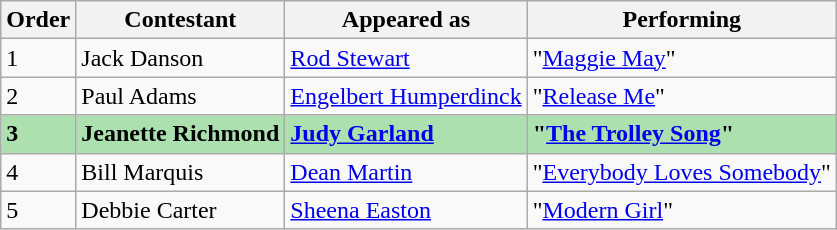<table class="wikitable">
<tr>
<th>Order</th>
<th>Contestant</th>
<th>Appeared as</th>
<th>Performing</th>
</tr>
<tr>
<td>1</td>
<td>Jack Danson</td>
<td><a href='#'>Rod Stewart</a></td>
<td>"<a href='#'>Maggie May</a>"</td>
</tr>
<tr>
<td>2</td>
<td>Paul Adams</td>
<td><a href='#'>Engelbert Humperdinck</a></td>
<td>"<a href='#'>Release Me</a>"</td>
</tr>
<tr style="background:#ACE1AF;">
<td><strong>3</strong></td>
<td><strong>Jeanette Richmond</strong></td>
<td><strong><a href='#'>Judy Garland</a></strong></td>
<td><strong>"<a href='#'>The Trolley Song</a>"</strong></td>
</tr>
<tr>
<td>4</td>
<td>Bill Marquis</td>
<td><a href='#'>Dean Martin</a></td>
<td>"<a href='#'>Everybody Loves Somebody</a>"</td>
</tr>
<tr>
<td>5</td>
<td>Debbie Carter</td>
<td><a href='#'>Sheena Easton</a></td>
<td>"<a href='#'>Modern Girl</a>"</td>
</tr>
</table>
